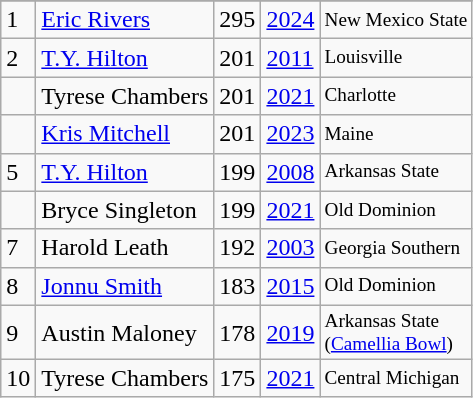<table class="wikitable">
<tr>
</tr>
<tr>
<td>1</td>
<td><a href='#'>Eric Rivers</a></td>
<td>295</td>
<td><a href='#'>2024</a></td>
<td style="font-size:80%;">New Mexico State</td>
</tr>
<tr>
<td>2</td>
<td><a href='#'>T.Y. Hilton</a></td>
<td>201</td>
<td><a href='#'>2011</a></td>
<td style="font-size:80%;">Louisville</td>
</tr>
<tr>
<td></td>
<td>Tyrese Chambers</td>
<td>201</td>
<td><a href='#'>2021</a></td>
<td style="font-size:80%;">Charlotte</td>
</tr>
<tr>
<td></td>
<td><a href='#'>Kris Mitchell</a></td>
<td>201</td>
<td><a href='#'>2023</a></td>
<td style="font-size:80%;">Maine</td>
</tr>
<tr>
<td>5</td>
<td><a href='#'>T.Y. Hilton</a></td>
<td>199</td>
<td><a href='#'>2008</a></td>
<td style="font-size:80%;">Arkansas State</td>
</tr>
<tr>
<td></td>
<td>Bryce Singleton</td>
<td>199</td>
<td><a href='#'>2021</a></td>
<td style="font-size:80%;">Old Dominion</td>
</tr>
<tr>
<td>7</td>
<td>Harold Leath</td>
<td>192</td>
<td><a href='#'>2003</a></td>
<td style="font-size:80%;">Georgia Southern</td>
</tr>
<tr>
<td>8</td>
<td><a href='#'>Jonnu Smith</a></td>
<td>183</td>
<td><a href='#'>2015</a></td>
<td style="font-size:80%;">Old Dominion</td>
</tr>
<tr>
<td>9</td>
<td>Austin Maloney</td>
<td>178</td>
<td><a href='#'>2019</a></td>
<td style="font-size:80%;">Arkansas State <br>(<a href='#'>Camellia Bowl</a>)<br></td>
</tr>
<tr>
<td>10</td>
<td>Tyrese Chambers</td>
<td>175</td>
<td><a href='#'>2021</a></td>
<td style="font-size:80%;">Central Michigan</td>
</tr>
</table>
